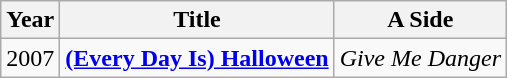<table class="wikitable">
<tr>
<th>Year</th>
<th>Title</th>
<th>A Side</th>
</tr>
<tr>
<td>2007</td>
<td><strong><a href='#'>(Every Day Is) Halloween</a></strong></td>
<td><em>Give Me Danger</em></td>
</tr>
</table>
